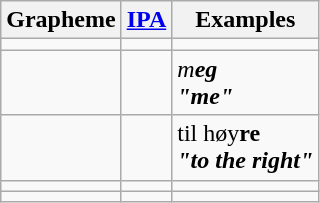<table class="wikitable">
<tr>
<th>Grapheme</th>
<th><a href='#'>IPA</a></th>
<th>Examples</th>
</tr>
<tr>
<td><strong></strong></td>
<td></td>
<td></td>
</tr>
<tr>
<td><strong></strong></td>
<td></td>
<td><em>m<strong>eg<strong><em><br>"me"</td>
</tr>
<tr>
<td></strong><strong></td>
<td></td>
<td></em>til h</strong>øy<strong>re<em><br>"to the right"</td>
</tr>
<tr>
<td></strong><strong></td>
<td></td>
<td></td>
</tr>
<tr>
<td></strong><strong></td>
<td></td>
<td></td>
</tr>
</table>
